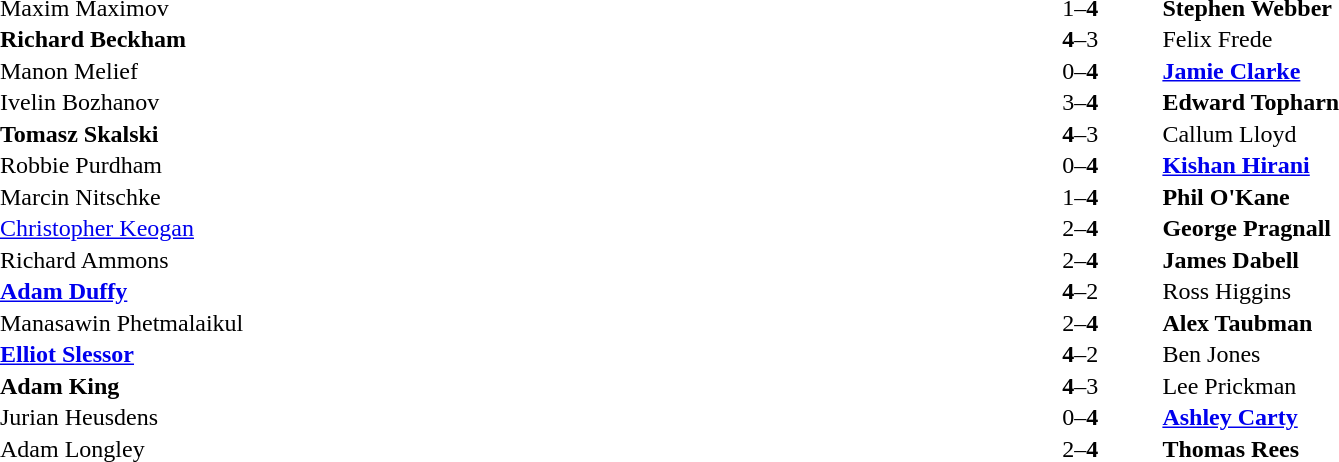<table style="width:100%;" cellspacing="1">
<tr>
<th width45%></th>
<th width10%></th>
<th width45%></th>
</tr>
<tr>
<td> Maxim Maximov</td>
<td style="text-align:center;">1–<strong>4</strong></td>
<td> <strong>Stephen Webber</strong></td>
</tr>
<tr>
<td> <strong>Richard Beckham</strong></td>
<td style="text-align:center;"><strong>4</strong>–3</td>
<td> Felix Frede</td>
</tr>
<tr>
<td> Manon Melief</td>
<td style="text-align:center;">0–<strong>4</strong></td>
<td> <strong><a href='#'>Jamie Clarke</a></strong></td>
</tr>
<tr>
<td> Ivelin Bozhanov</td>
<td style="text-align:center;">3–<strong>4</strong></td>
<td> <strong>Edward Topharn</strong></td>
</tr>
<tr>
<td> <strong>Tomasz Skalski</strong></td>
<td style="text-align:center;"><strong>4</strong>–3</td>
<td> Callum Lloyd</td>
</tr>
<tr>
<td> Robbie Purdham</td>
<td style="text-align:center;">0–<strong>4</strong></td>
<td> <strong><a href='#'>Kishan Hirani</a></strong></td>
</tr>
<tr>
<td> Marcin Nitschke</td>
<td style="text-align:center;">1–<strong>4</strong></td>
<td> <strong>Phil O'Kane</strong></td>
</tr>
<tr>
<td> <a href='#'>Christopher Keogan</a></td>
<td style="text-align:center;">2–<strong>4</strong></td>
<td> <strong>George Pragnall</strong></td>
</tr>
<tr>
<td> Richard Ammons</td>
<td style="text-align:center;">2–<strong>4</strong></td>
<td> <strong>James Dabell</strong></td>
</tr>
<tr>
<td> <strong><a href='#'>Adam Duffy</a></strong></td>
<td style="text-align:center;"><strong>4</strong>–2</td>
<td> Ross Higgins</td>
</tr>
<tr>
<td> Manasawin Phetmalaikul</td>
<td style="text-align:center;">2–<strong>4</strong></td>
<td> <strong>Alex Taubman</strong></td>
</tr>
<tr>
<td> <strong><a href='#'>Elliot Slessor</a></strong></td>
<td style="text-align:center;"><strong>4</strong>–2</td>
<td> Ben Jones</td>
</tr>
<tr>
<td> <strong>Adam King</strong></td>
<td style="text-align:center;"><strong>4</strong>–3</td>
<td> Lee Prickman</td>
</tr>
<tr>
<td> Jurian Heusdens</td>
<td style="text-align:center;">0–<strong>4</strong></td>
<td> <strong><a href='#'>Ashley Carty</a></strong></td>
</tr>
<tr>
<td> Adam Longley</td>
<td style="text-align:center;">2–<strong>4</strong></td>
<td> <strong>Thomas Rees</strong></td>
</tr>
</table>
